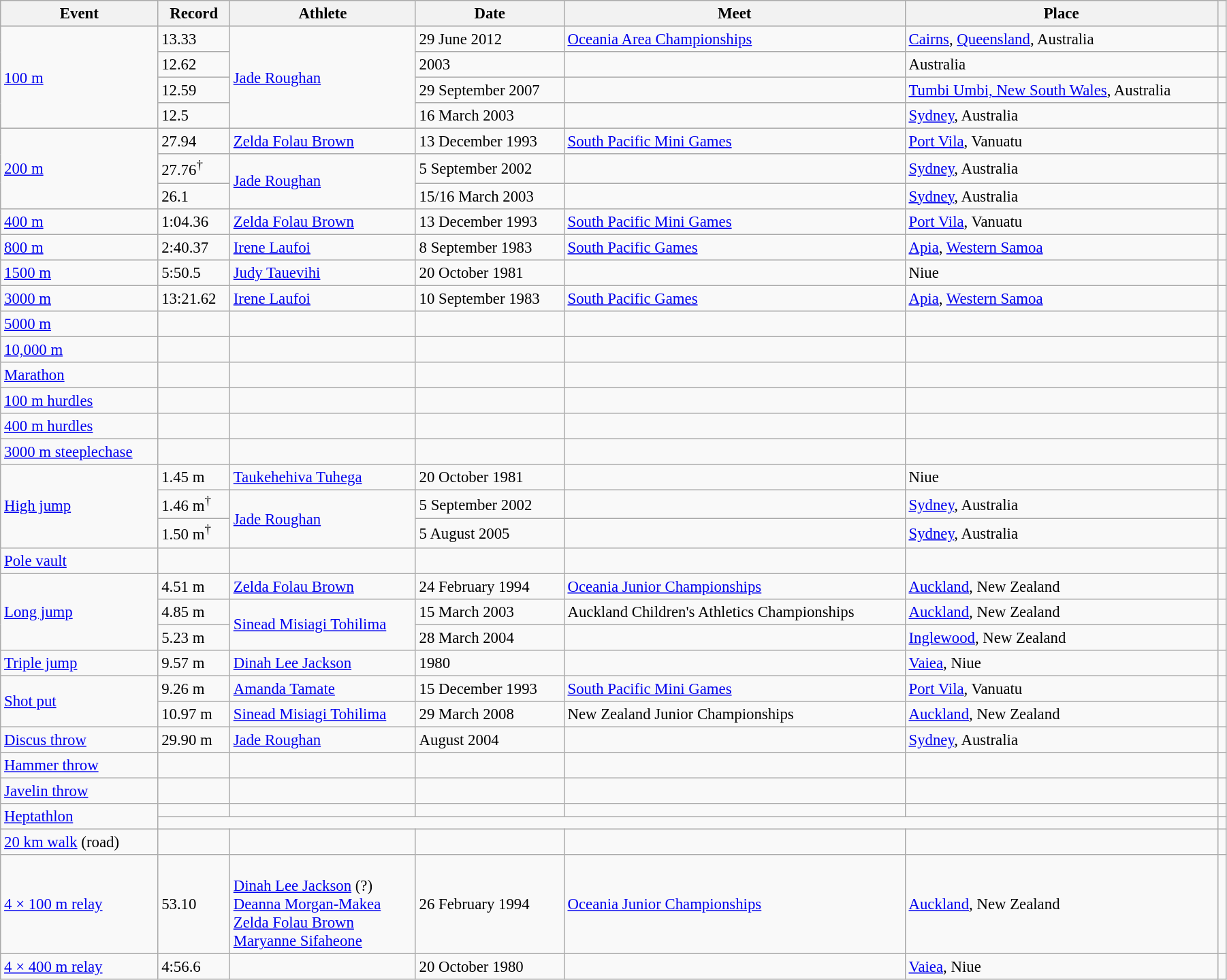<table class="wikitable" style="font-size:95%; width: 95%;">
<tr>
<th>Event</th>
<th>Record</th>
<th>Athlete</th>
<th>Date</th>
<th>Meet</th>
<th>Place</th>
<th></th>
</tr>
<tr>
<td rowspan=4><a href='#'>100 m</a></td>
<td>13.33 </td>
<td rowspan=4><a href='#'>Jade Roughan</a></td>
<td>29 June 2012</td>
<td><a href='#'>Oceania Area Championships</a></td>
<td><a href='#'>Cairns</a>, <a href='#'>Queensland</a>, Australia</td>
<td></td>
</tr>
<tr>
<td>12.62</td>
<td>2003</td>
<td></td>
<td>Australia</td>
<td></td>
</tr>
<tr>
<td>12.59 </td>
<td>29 September 2007</td>
<td></td>
<td><a href='#'>Tumbi Umbi, New South Wales</a>, Australia</td>
<td></td>
</tr>
<tr>
<td>12.5 </td>
<td>16 March 2003</td>
<td></td>
<td><a href='#'>Sydney</a>, Australia</td>
<td></td>
</tr>
<tr>
<td rowspan=3><a href='#'>200 m</a></td>
<td>27.94</td>
<td><a href='#'>Zelda Folau Brown</a></td>
<td>13 December 1993</td>
<td><a href='#'>South Pacific Mini Games</a></td>
<td><a href='#'>Port Vila</a>, Vanuatu</td>
<td></td>
</tr>
<tr>
<td>27.76<sup>†</sup></td>
<td rowspan=2><a href='#'>Jade Roughan</a></td>
<td>5 September 2002</td>
<td></td>
<td><a href='#'>Sydney</a>, Australia</td>
<td></td>
</tr>
<tr>
<td>26.1 </td>
<td>15/16 March 2003</td>
<td></td>
<td><a href='#'>Sydney</a>, Australia</td>
<td></td>
</tr>
<tr>
<td><a href='#'>400 m</a></td>
<td>1:04.36</td>
<td><a href='#'>Zelda Folau Brown</a></td>
<td>13 December 1993</td>
<td><a href='#'>South Pacific Mini Games</a></td>
<td><a href='#'>Port Vila</a>, Vanuatu</td>
<td></td>
</tr>
<tr>
<td><a href='#'>800 m</a></td>
<td>2:40.37</td>
<td><a href='#'>Irene Laufoi</a></td>
<td>8 September 1983</td>
<td><a href='#'>South Pacific Games</a></td>
<td><a href='#'>Apia</a>, <a href='#'>Western Samoa</a></td>
<td></td>
</tr>
<tr>
<td><a href='#'>1500 m</a></td>
<td>5:50.5 </td>
<td><a href='#'>Judy Tauevihi</a></td>
<td>20 October 1981</td>
<td></td>
<td>Niue</td>
<td></td>
</tr>
<tr>
<td><a href='#'>3000 m</a></td>
<td>13:21.62</td>
<td><a href='#'>Irene Laufoi</a></td>
<td>10 September 1983</td>
<td><a href='#'>South Pacific Games</a></td>
<td><a href='#'>Apia</a>, <a href='#'>Western Samoa</a></td>
<td></td>
</tr>
<tr>
<td><a href='#'>5000 m</a></td>
<td></td>
<td></td>
<td></td>
<td></td>
<td></td>
<td></td>
</tr>
<tr>
<td><a href='#'>10,000 m</a></td>
<td></td>
<td></td>
<td></td>
<td></td>
<td></td>
<td></td>
</tr>
<tr>
<td><a href='#'>Marathon</a></td>
<td></td>
<td></td>
<td></td>
<td></td>
<td></td>
<td></td>
</tr>
<tr>
<td><a href='#'>100 m hurdles</a></td>
<td></td>
<td></td>
<td></td>
<td></td>
<td></td>
<td></td>
</tr>
<tr>
<td><a href='#'>400 m hurdles</a></td>
<td></td>
<td></td>
<td></td>
<td></td>
<td></td>
<td></td>
</tr>
<tr>
<td><a href='#'>3000 m steeplechase</a></td>
<td></td>
<td></td>
<td></td>
<td></td>
<td></td>
<td></td>
</tr>
<tr>
<td rowspan=3><a href='#'>High jump</a></td>
<td>1.45 m</td>
<td><a href='#'>Taukehehiva Tuhega</a></td>
<td>20 October 1981</td>
<td></td>
<td>Niue</td>
<td></td>
</tr>
<tr>
<td>1.46 m<sup>†</sup></td>
<td rowspan=2><a href='#'>Jade Roughan</a></td>
<td>5 September 2002</td>
<td></td>
<td><a href='#'>Sydney</a>, Australia</td>
<td></td>
</tr>
<tr>
<td>1.50 m<sup>†</sup> </td>
<td>5 August 2005</td>
<td></td>
<td><a href='#'>Sydney</a>, Australia</td>
<td></td>
</tr>
<tr>
<td><a href='#'>Pole vault</a></td>
<td></td>
<td></td>
<td></td>
<td></td>
<td></td>
<td></td>
</tr>
<tr>
<td rowspan=3><a href='#'>Long jump</a></td>
<td>4.51 m</td>
<td><a href='#'>Zelda Folau Brown</a></td>
<td>24 February 1994</td>
<td><a href='#'>Oceania Junior Championships</a></td>
<td><a href='#'>Auckland</a>, New Zealand</td>
<td></td>
</tr>
<tr>
<td>4.85 m</td>
<td rowspan=2><a href='#'>Sinead Misiagi Tohilima</a></td>
<td>15 March 2003</td>
<td>Auckland Children's Athletics Championships</td>
<td><a href='#'>Auckland</a>, New Zealand</td>
<td></td>
</tr>
<tr>
<td>5.23 m </td>
<td>28 March 2004</td>
<td></td>
<td><a href='#'>Inglewood</a>, New Zealand</td>
<td></td>
</tr>
<tr>
<td><a href='#'>Triple jump</a></td>
<td>9.57 m</td>
<td><a href='#'>Dinah Lee Jackson</a></td>
<td>1980</td>
<td></td>
<td><a href='#'>Vaiea</a>, Niue</td>
<td></td>
</tr>
<tr>
<td rowspan=2><a href='#'>Shot put</a></td>
<td>9.26 m</td>
<td><a href='#'>Amanda Tamate</a></td>
<td>15 December 1993</td>
<td><a href='#'>South Pacific Mini Games</a></td>
<td><a href='#'>Port Vila</a>, Vanuatu</td>
<td></td>
</tr>
<tr>
<td>10.97 m</td>
<td><a href='#'>Sinead Misiagi Tohilima</a></td>
<td>29 March 2008</td>
<td>New Zealand Junior Championships</td>
<td><a href='#'>Auckland</a>, New Zealand</td>
<td></td>
</tr>
<tr>
<td><a href='#'>Discus throw</a></td>
<td>29.90 m</td>
<td><a href='#'>Jade Roughan</a></td>
<td>August 2004</td>
<td></td>
<td><a href='#'>Sydney</a>, Australia</td>
<td></td>
</tr>
<tr>
<td><a href='#'>Hammer throw</a></td>
<td></td>
<td></td>
<td></td>
<td></td>
<td></td>
<td></td>
</tr>
<tr>
<td><a href='#'>Javelin throw</a></td>
<td></td>
<td></td>
<td></td>
<td></td>
<td></td>
<td></td>
</tr>
<tr>
<td rowspan=2><a href='#'>Heptathlon</a></td>
<td></td>
<td></td>
<td></td>
<td></td>
<td></td>
<td></td>
</tr>
<tr>
<td colspan=5></td>
<td></td>
</tr>
<tr>
<td><a href='#'>20 km walk</a> (road)</td>
<td></td>
<td></td>
<td></td>
<td></td>
<td></td>
<td></td>
</tr>
<tr>
<td><a href='#'>4 × 100 m relay</a></td>
<td>53.10</td>
<td><br><a href='#'>Dinah Lee Jackson</a> (?)<br><a href='#'>Deanna Morgan-Makea</a><br><a href='#'>Zelda Folau Brown</a><br><a href='#'>Maryanne Sifaheone</a></td>
<td>26 February 1994</td>
<td><a href='#'>Oceania Junior Championships</a></td>
<td><a href='#'>Auckland</a>, New Zealand</td>
<td></td>
</tr>
<tr>
<td><a href='#'>4 × 400 m relay</a></td>
<td>4:56.6 </td>
<td></td>
<td>20 October 1980</td>
<td></td>
<td><a href='#'>Vaiea</a>, Niue</td>
<td></td>
</tr>
</table>
